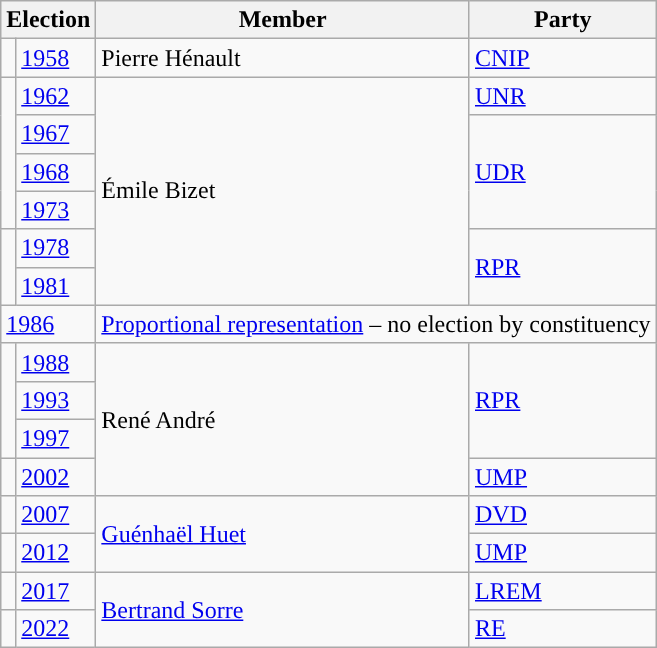<table class="wikitable">
<tr>
<th colspan="2">Election</th>
<th>Member</th>
<th>Party</th>
</tr>
<tr>
<td style="color:inherit;background-color: "></td>
<td><a href='#'>1958</a></td>
<td>Pierre Hénault</td>
<td><a href='#'>CNIP</a></td>
</tr>
<tr>
<td rowspan=4 style="background-color: "></td>
<td><a href='#'>1962</a></td>
<td rowspan="6">Émile Bizet</td>
<td><a href='#'>UNR</a></td>
</tr>
<tr>
<td><a href='#'>1967</a></td>
<td rowspan="3"><a href='#'>UDR</a></td>
</tr>
<tr>
<td><a href='#'>1968</a></td>
</tr>
<tr>
<td><a href='#'>1973</a></td>
</tr>
<tr>
<td rowspan=2 style="background-color: "></td>
<td><a href='#'>1978</a></td>
<td rowspan="2"><a href='#'>RPR</a></td>
</tr>
<tr>
<td><a href='#'>1981</a></td>
</tr>
<tr>
<td colspan="2"><a href='#'>1986</a></td>
<td colspan="2"><a href='#'>Proportional representation</a> – no election by constituency</td>
</tr>
<tr>
<td rowspan=3 style="background-color: "></td>
<td><a href='#'>1988</a></td>
<td rowspan=4>René André</td>
<td rowspan=3><a href='#'>RPR</a></td>
</tr>
<tr>
<td><a href='#'>1993</a></td>
</tr>
<tr>
<td><a href='#'>1997</a></td>
</tr>
<tr>
<td style="color:inherit;background-color: "></td>
<td><a href='#'>2002</a></td>
<td><a href='#'>UMP</a></td>
</tr>
<tr>
<td style="color:inherit;background-color: "></td>
<td><a href='#'>2007</a></td>
<td rowspan=2><a href='#'>Guénhaël Huet</a></td>
<td><a href='#'>DVD</a></td>
</tr>
<tr>
<td style="color:inherit;background-color: "></td>
<td><a href='#'>2012</a></td>
<td><a href='#'>UMP</a></td>
</tr>
<tr>
<td style="color:inherit;background-color: "></td>
<td><a href='#'>2017</a></td>
<td rowspan="2"><a href='#'>Bertrand Sorre</a></td>
<td><a href='#'>LREM</a></td>
</tr>
<tr>
<td style="color:inherit;background-color: "></td>
<td><a href='#'>2022</a></td>
<td><a href='#'>RE</a></td>
</tr>
</table>
